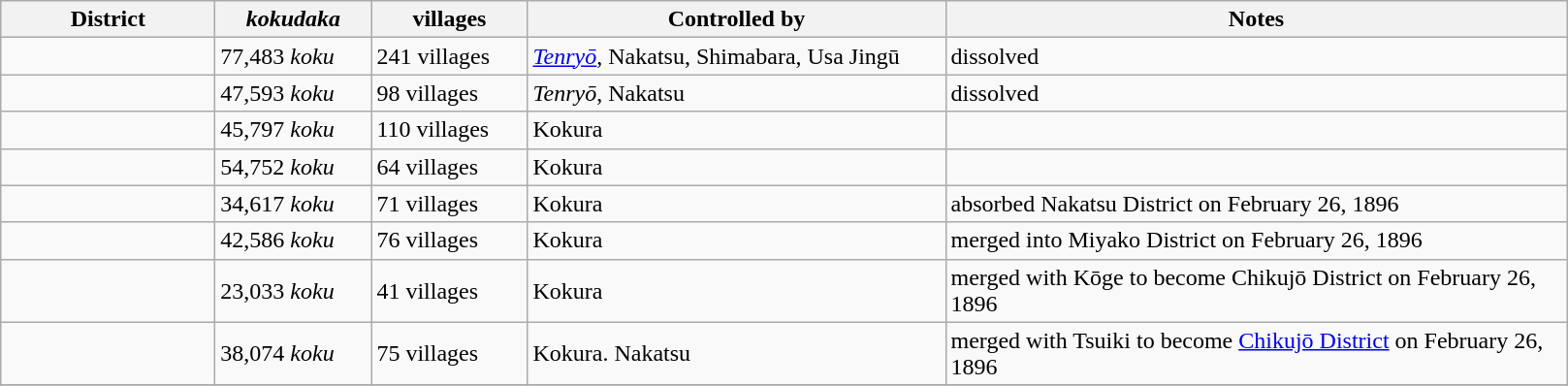<table class="wikitable">
<tr>
<th scope=col style="width: 140px;">District</th>
<th scope=col style="width: 100px;"><em>kokudaka</em></th>
<th scope=col style="width: 100px;">villages</th>
<th scope=col style="width: 280px;">Controlled by</th>
<th scope=col style="width: 420px;">Notes</th>
</tr>
<tr>
<td></td>
<td>77,483 <em>koku</em></td>
<td>241 villages</td>
<td><em><a href='#'>Tenryō</a></em>, Nakatsu, Shimabara, Usa Jingū</td>
<td>dissolved</td>
</tr>
<tr>
<td></td>
<td>47,593 <em>koku</em></td>
<td>98 villages</td>
<td><em>Tenryō</em>, Nakatsu</td>
<td>dissolved</td>
</tr>
<tr>
<td></td>
<td>45,797 <em>koku</em></td>
<td>110 villages</td>
<td>Kokura</td>
</tr>
<tr>
<td></td>
<td>54,752 <em>koku</em></td>
<td>64 villages</td>
<td>Kokura</td>
<td></td>
</tr>
<tr>
<td></td>
<td>34,617 <em>koku</em></td>
<td>71 villages</td>
<td>Kokura</td>
<td>absorbed Nakatsu District on February 26, 1896</td>
</tr>
<tr>
<td></td>
<td>42,586 <em>koku</em></td>
<td>76 villages</td>
<td>Kokura</td>
<td>merged into Miyako District on February 26, 1896</td>
</tr>
<tr>
<td></td>
<td>23,033 <em>koku</em></td>
<td>41 villages</td>
<td>Kokura</td>
<td>merged with Kōge to become Chikujō District on February 26, 1896</td>
</tr>
<tr>
<td></td>
<td>38,074 <em>koku</em></td>
<td>75 villages</td>
<td>Kokura. Nakatsu</td>
<td>merged with Tsuiki to become <a href='#'>Chikujō District</a> on February 26, 1896</td>
</tr>
<tr>
</tr>
</table>
